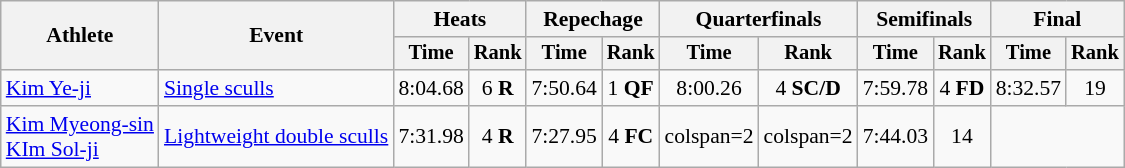<table class="wikitable" style="font-size:90%">
<tr>
<th rowspan=2>Athlete</th>
<th rowspan=2>Event</th>
<th colspan="2">Heats</th>
<th colspan="2">Repechage</th>
<th colspan=2>Quarterfinals</th>
<th colspan="2">Semifinals</th>
<th colspan="2">Final</th>
</tr>
<tr style="font-size:95%">
<th>Time</th>
<th>Rank</th>
<th>Time</th>
<th>Rank</th>
<th>Time</th>
<th>Rank</th>
<th>Time</th>
<th>Rank</th>
<th>Time</th>
<th>Rank</th>
</tr>
<tr align=center>
<td align=left><a href='#'>Kim Ye-ji</a></td>
<td align=left><a href='#'>Single sculls</a></td>
<td>8:04.68</td>
<td>6 <strong>R</strong></td>
<td>7:50.64</td>
<td>1 <strong>QF</strong></td>
<td>8:00.26</td>
<td>4 <strong>SC/D</strong></td>
<td>7:59.78</td>
<td>4 <strong>FD</strong></td>
<td>8:32.57</td>
<td>19</td>
</tr>
<tr align=center>
<td align=left><a href='#'>Kim Myeong-sin</a><br><a href='#'>KIm Sol-ji</a></td>
<td align=left><a href='#'>Lightweight double sculls</a></td>
<td>7:31.98</td>
<td>4 <strong>R</strong></td>
<td>7:27.95</td>
<td>4 <strong>FC</strong></td>
<td>colspan=2 </td>
<td>colspan=2 </td>
<td>7:44.03</td>
<td>14</td>
</tr>
</table>
